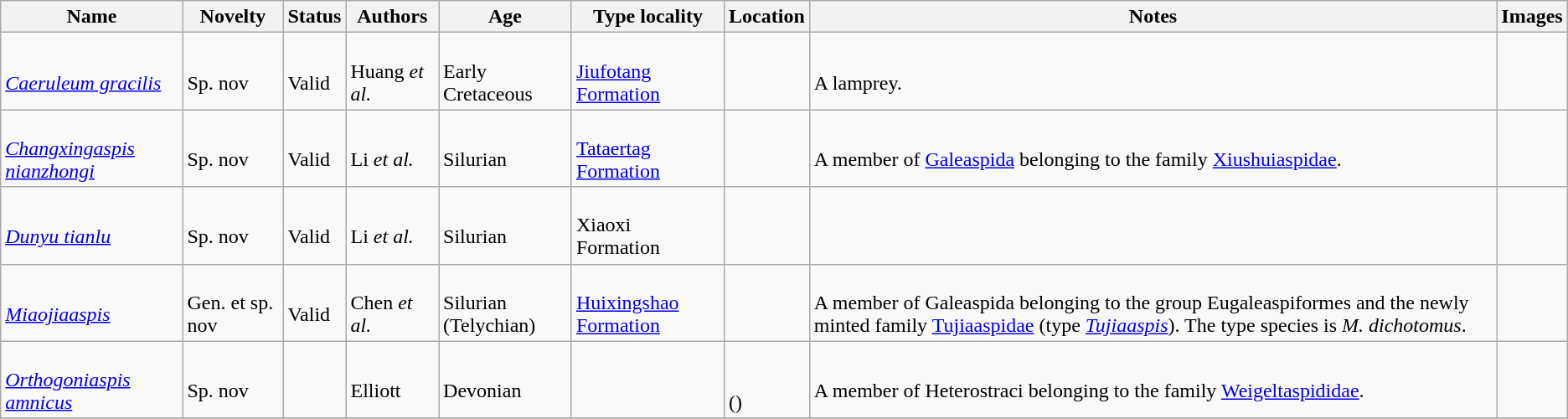<table class="wikitable sortable" align="center">
<tr>
<th>Name</th>
<th>Novelty</th>
<th>Status</th>
<th>Authors</th>
<th>Age</th>
<th>Type locality</th>
<th>Location</th>
<th>Notes</th>
<th>Images</th>
</tr>
<tr>
<td><br><em><a href='#'>Caeruleum gracilis</a></em></td>
<td><br>Sp. nov</td>
<td><br>Valid</td>
<td><br>Huang <em>et al.</em></td>
<td><br>Early Cretaceous</td>
<td><br><a href='#'>Jiufotang Formation</a></td>
<td><br></td>
<td><br>A lamprey.</td>
<td></td>
</tr>
<tr>
<td><br><em><a href='#'>Changxingaspis nianzhongi</a></em></td>
<td><br>Sp. nov</td>
<td><br>Valid</td>
<td><br>Li <em>et al.</em></td>
<td><br>Silurian</td>
<td><br><a href='#'>Tataertag Formation</a></td>
<td><br></td>
<td><br>A member of <a href='#'>Galeaspida</a> belonging to the family <a href='#'>Xiushuiaspidae</a>.</td>
<td></td>
</tr>
<tr>
<td><br><em><a href='#'>Dunyu tianlu</a></em></td>
<td><br>Sp. nov</td>
<td><br>Valid</td>
<td><br>Li <em>et al.</em></td>
<td><br>Silurian</td>
<td><br>Xiaoxi Formation</td>
<td><br></td>
<td></td>
<td></td>
</tr>
<tr>
<td><br><em><a href='#'>Miaojiaaspis</a></em></td>
<td><br>Gen. et sp. nov</td>
<td><br>Valid</td>
<td><br>Chen <em>et al.</em></td>
<td><br>Silurian (Telychian)</td>
<td><br><a href='#'>Huixingshao Formation</a></td>
<td><br></td>
<td><br>A member of Galeaspida belonging to the group Eugaleaspiformes and the newly minted family <a href='#'>Tujiaaspidae</a> (type <em><a href='#'>Tujiaaspis</a></em>). The type species is <em>M. dichotomus</em>.</td>
<td></td>
</tr>
<tr>
<td><br><em><a href='#'>Orthogoniaspis amnicus</a></em></td>
<td><br>Sp. nov</td>
<td></td>
<td><br>Elliott</td>
<td><br>Devonian</td>
<td></td>
<td><br><br>()</td>
<td><br>A member of Heterostraci belonging to the family <a href='#'>Weigeltaspididae</a>.</td>
<td></td>
</tr>
<tr>
</tr>
</table>
